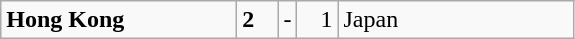<table class="wikitable">
<tr>
<td width=150> <strong>Hong Kong</strong></td>
<td style="width:20px; text-align:left;"><strong>2</strong></td>
<td>-</td>
<td style="width:20px; text-align:right;">1</td>
<td width=150> Japan</td>
</tr>
</table>
